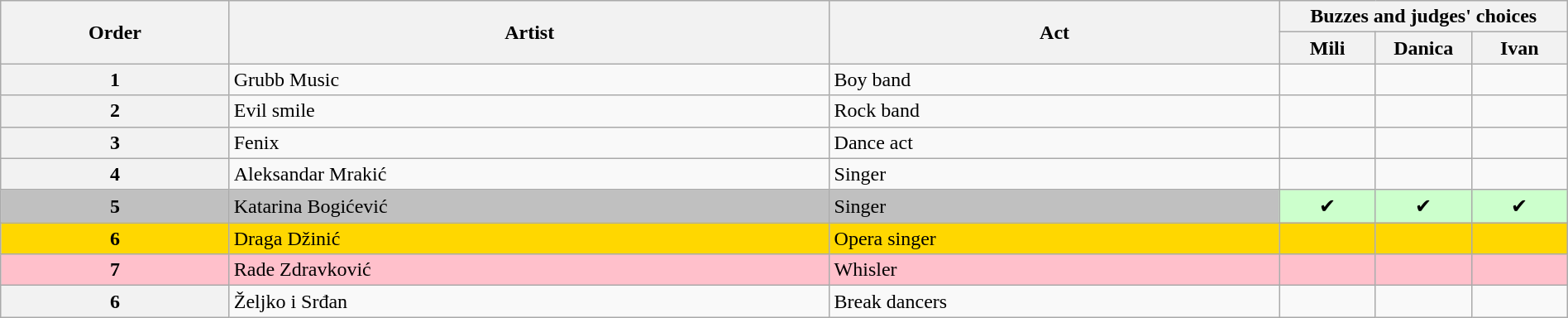<table class="wikitable" style="width:100%;">
<tr>
<th rowspan=2>Order</th>
<th rowspan=2>Artist</th>
<th rowspan=2>Act</th>
<th colspan=3>Buzzes and judges' choices</th>
</tr>
<tr>
<th width="70">Mili</th>
<th width="70">Danica</th>
<th width="70">Ivan</th>
</tr>
<tr>
<th>1</th>
<td>Grubb Music</td>
<td>Boy band</td>
<td></td>
<td></td>
<td></td>
</tr>
<tr>
<th>2</th>
<td>Evil smile</td>
<td>Rock band</td>
<td></td>
<td></td>
<td></td>
</tr>
<tr>
<th>3</th>
<td>Fenix</td>
<td>Dance act</td>
<td></td>
<td></td>
<td></td>
</tr>
<tr>
<th>4</th>
<td>Aleksandar Mrakić</td>
<td>Singer</td>
<td></td>
<td></td>
<td></td>
</tr>
<tr>
<th style="background:silver;">5</th>
<td style="background:silver;">Katarina Bogićević</td>
<td style="background:silver;">Singer</td>
<td style="background:#cfc; text-align:center;">✔</td>
<td style="background:#cfc; text-align:center;">✔</td>
<td style="background:#cfc; text-align:center;">✔</td>
</tr>
<tr>
<th style="background:gold;">6</th>
<td style="background:gold;">Draga Džinić</td>
<td style="background:gold;">Opera singer</td>
<td style="background:gold;"></td>
<td style="background:gold;"></td>
<td style="background:gold;"></td>
</tr>
<tr>
<th style="background:pink;">7</th>
<td style="background:pink;">Rade Zdravković</td>
<td style="background:pink;">Whisler</td>
<td style="background:pink;"></td>
<td style="background:pink;"></td>
<td style="background:pink;"></td>
</tr>
<tr>
<th>6</th>
<td>Željko i Srđan</td>
<td>Break dancers</td>
<td></td>
<td></td>
<td></td>
</tr>
</table>
